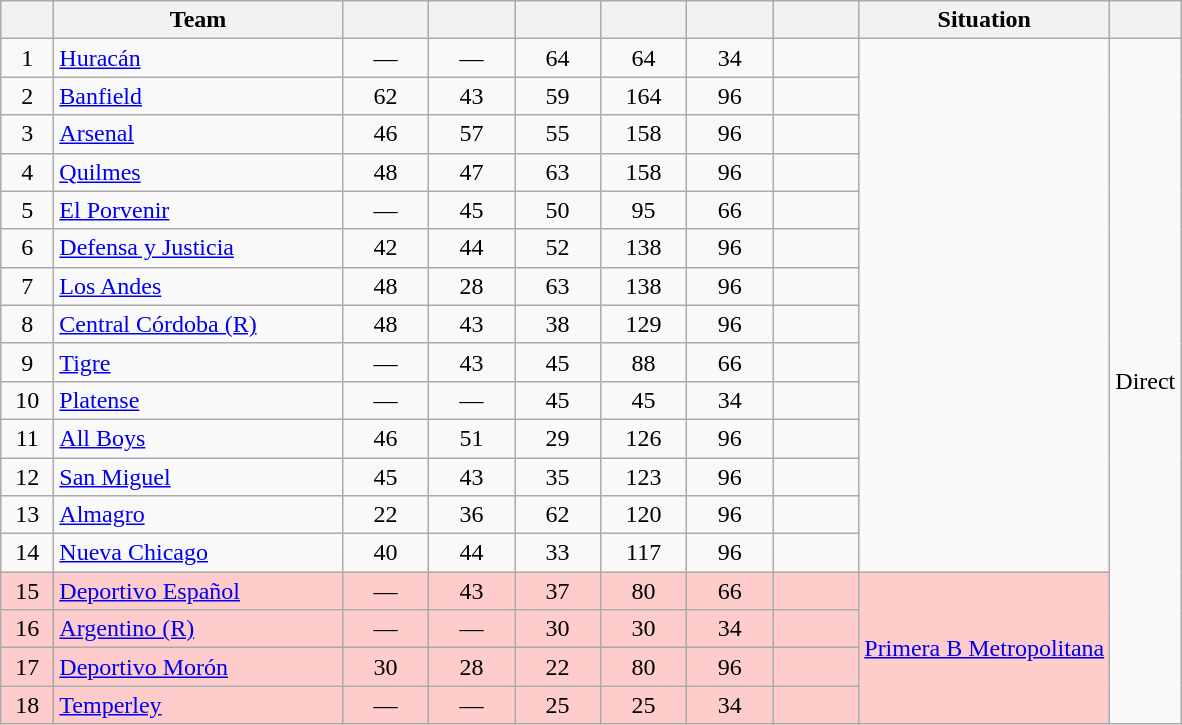<table class="wikitable" style="text-align: center;">
<tr>
<th width=28><br></th>
<th width=185>Team</th>
<th width=50></th>
<th width=50></th>
<th width=50></th>
<th width=50></th>
<th width=50></th>
<th width=50><br></th>
<th>Situation</th>
<th><br></th>
</tr>
<tr>
<td>1</td>
<td align="left"><a href='#'>Huracán</a></td>
<td>—</td>
<td>—</td>
<td>64</td>
<td>64</td>
<td>34</td>
<td><strong></strong></td>
<td rowspan=14></td>
<td rowspan=18>Direct</td>
</tr>
<tr>
<td>2</td>
<td align="left"><a href='#'>Banfield</a></td>
<td>62</td>
<td>43</td>
<td>59</td>
<td>164</td>
<td>96</td>
<td><strong></strong></td>
</tr>
<tr>
<td>3</td>
<td align="left"><a href='#'>Arsenal</a></td>
<td>46</td>
<td>57</td>
<td>55</td>
<td>158</td>
<td>96</td>
<td><strong></strong></td>
</tr>
<tr>
<td>4</td>
<td align="left"><a href='#'>Quilmes</a></td>
<td>48</td>
<td>47</td>
<td>63</td>
<td>158</td>
<td>96</td>
<td><strong></strong></td>
</tr>
<tr>
<td>5</td>
<td align="left"><a href='#'>El Porvenir</a></td>
<td>—</td>
<td>45</td>
<td>50</td>
<td>95</td>
<td>66</td>
<td><strong></strong></td>
</tr>
<tr>
<td>6</td>
<td align="left"><a href='#'>Defensa y Justicia</a></td>
<td>42</td>
<td>44</td>
<td>52</td>
<td>138</td>
<td>96</td>
<td><strong></strong></td>
</tr>
<tr>
<td>7</td>
<td align="left"><a href='#'>Los Andes</a></td>
<td>48</td>
<td>28</td>
<td>63</td>
<td>138</td>
<td>96</td>
<td><strong></strong></td>
</tr>
<tr>
<td>8</td>
<td align="left"><a href='#'>Central Córdoba (R)</a></td>
<td>48</td>
<td>43</td>
<td>38</td>
<td>129</td>
<td>96</td>
<td><strong></strong></td>
</tr>
<tr>
<td>9</td>
<td align="left"><a href='#'>Tigre</a></td>
<td>—</td>
<td>43</td>
<td>45</td>
<td>88</td>
<td>66</td>
<td><strong></strong></td>
</tr>
<tr>
<td>10</td>
<td align="left"><a href='#'>Platense</a></td>
<td>—</td>
<td>—</td>
<td>45</td>
<td>45</td>
<td>34</td>
<td><strong></strong></td>
</tr>
<tr>
<td>11</td>
<td align="left"><a href='#'>All Boys</a></td>
<td>46</td>
<td>51</td>
<td>29</td>
<td>126</td>
<td>96</td>
<td><strong></strong></td>
</tr>
<tr>
<td>12</td>
<td align="left"><a href='#'>San Miguel</a></td>
<td>45</td>
<td>43</td>
<td>35</td>
<td>123</td>
<td>96</td>
<td><strong></strong></td>
</tr>
<tr>
<td>13</td>
<td align="left"><a href='#'>Almagro</a></td>
<td>22</td>
<td>36</td>
<td>62</td>
<td>120</td>
<td>96</td>
<td><strong></strong></td>
</tr>
<tr>
<td>14</td>
<td align="left"><a href='#'>Nueva Chicago</a></td>
<td>40</td>
<td>44</td>
<td>33</td>
<td>117</td>
<td>96</td>
<td><strong></strong></td>
</tr>
<tr bgcolor=#FFcccc>
<td>15</td>
<td align="left"><a href='#'>Deportivo Español</a></td>
<td>—</td>
<td>43</td>
<td>37</td>
<td>80</td>
<td>66</td>
<td><strong></strong></td>
<td rowspan=14><a href='#'>Primera B Metropolitana</a></td>
</tr>
<tr bgcolor=#FFcccc>
<td>16</td>
<td align="left"><a href='#'>Argentino (R)</a></td>
<td>—</td>
<td>—</td>
<td>30</td>
<td>30</td>
<td>34</td>
<td><strong></strong></td>
</tr>
<tr bgcolor=#FFcccc>
<td>17</td>
<td align="left"><a href='#'>Deportivo Morón</a></td>
<td>30</td>
<td>28</td>
<td>22</td>
<td>80</td>
<td>96</td>
<td><strong></strong></td>
</tr>
<tr bgcolor=#FFcccc>
<td>18</td>
<td align="left"><a href='#'>Temperley</a></td>
<td>—</td>
<td>—</td>
<td>25</td>
<td>25</td>
<td>34</td>
<td><strong></strong></td>
</tr>
</table>
